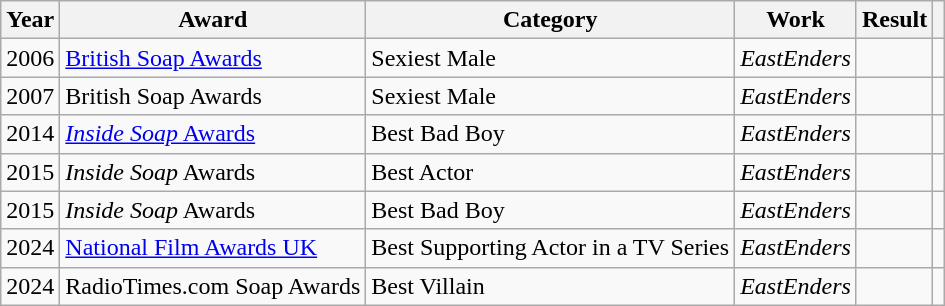<table class="wikitable sortable">
<tr>
<th>Year</th>
<th>Award</th>
<th>Category</th>
<th>Work</th>
<th>Result</th>
<th scope=col class=unsortable></th>
</tr>
<tr>
<td>2006</td>
<td><a href='#'>British Soap Awards</a></td>
<td>Sexiest Male</td>
<td><em>EastEnders</em></td>
<td></td>
<td align="center"></td>
</tr>
<tr>
<td>2007</td>
<td>British Soap Awards</td>
<td>Sexiest Male</td>
<td><em>EastEnders</em></td>
<td></td>
<td align="center"></td>
</tr>
<tr>
<td>2014</td>
<td><a href='#'><em>Inside Soap</em> Awards</a></td>
<td>Best Bad Boy</td>
<td><em>EastEnders</em></td>
<td></td>
<td align="center"></td>
</tr>
<tr>
<td>2015</td>
<td><em>Inside Soap</em> Awards</td>
<td>Best Actor</td>
<td><em>EastEnders</em></td>
<td></td>
<td align="center"></td>
</tr>
<tr>
<td>2015</td>
<td><em>Inside Soap</em> Awards</td>
<td>Best Bad Boy</td>
<td><em>EastEnders</em></td>
<td></td>
<td align="center"></td>
</tr>
<tr>
<td>2024</td>
<td><a href='#'>National Film Awards UK</a></td>
<td>Best Supporting Actor in a TV Series</td>
<td><em>EastEnders</em></td>
<td></td>
<td align="center"></td>
</tr>
<tr>
<td>2024</td>
<td>RadioTimes.com Soap Awards</td>
<td>Best Villain</td>
<td><em>EastEnders</em></td>
<td></td>
<td align="center"></td>
</tr>
</table>
